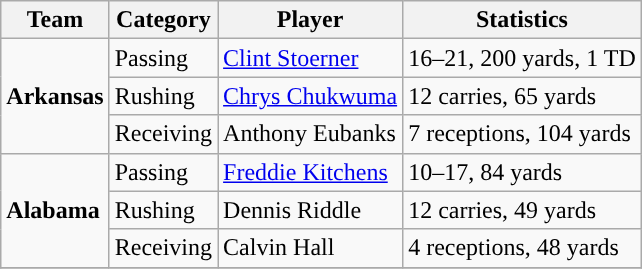<table class="wikitable" style="float: right;">
<tr>
<th>Team</th>
<th>Category</th>
<th>Player</th>
<th>Statistics</th>
</tr>
<tr>
<td rowspan=3><strong>Arkansas</strong></td>
<td>Passing</td>
<td><a href='#'>Clint Stoerner</a></td>
<td>16–21, 200 yards, 1 TD</td>
</tr>
<tr>
<td>Rushing</td>
<td><a href='#'>Chrys Chukwuma</a></td>
<td>12 carries, 65 yards</td>
</tr>
<tr>
<td>Receiving</td>
<td>Anthony Eubanks</td>
<td>7 receptions, 104 yards</td>
</tr>
<tr>
<td rowspan=3><strong>Alabama</strong></td>
<td>Passing</td>
<td><a href='#'>Freddie Kitchens</a></td>
<td>10–17, 84 yards</td>
</tr>
<tr>
<td>Rushing</td>
<td>Dennis Riddle</td>
<td>12 carries, 49 yards</td>
</tr>
<tr>
<td>Receiving</td>
<td>Calvin Hall</td>
<td>4 receptions, 48 yards</td>
</tr>
<tr>
</tr>
</table>
